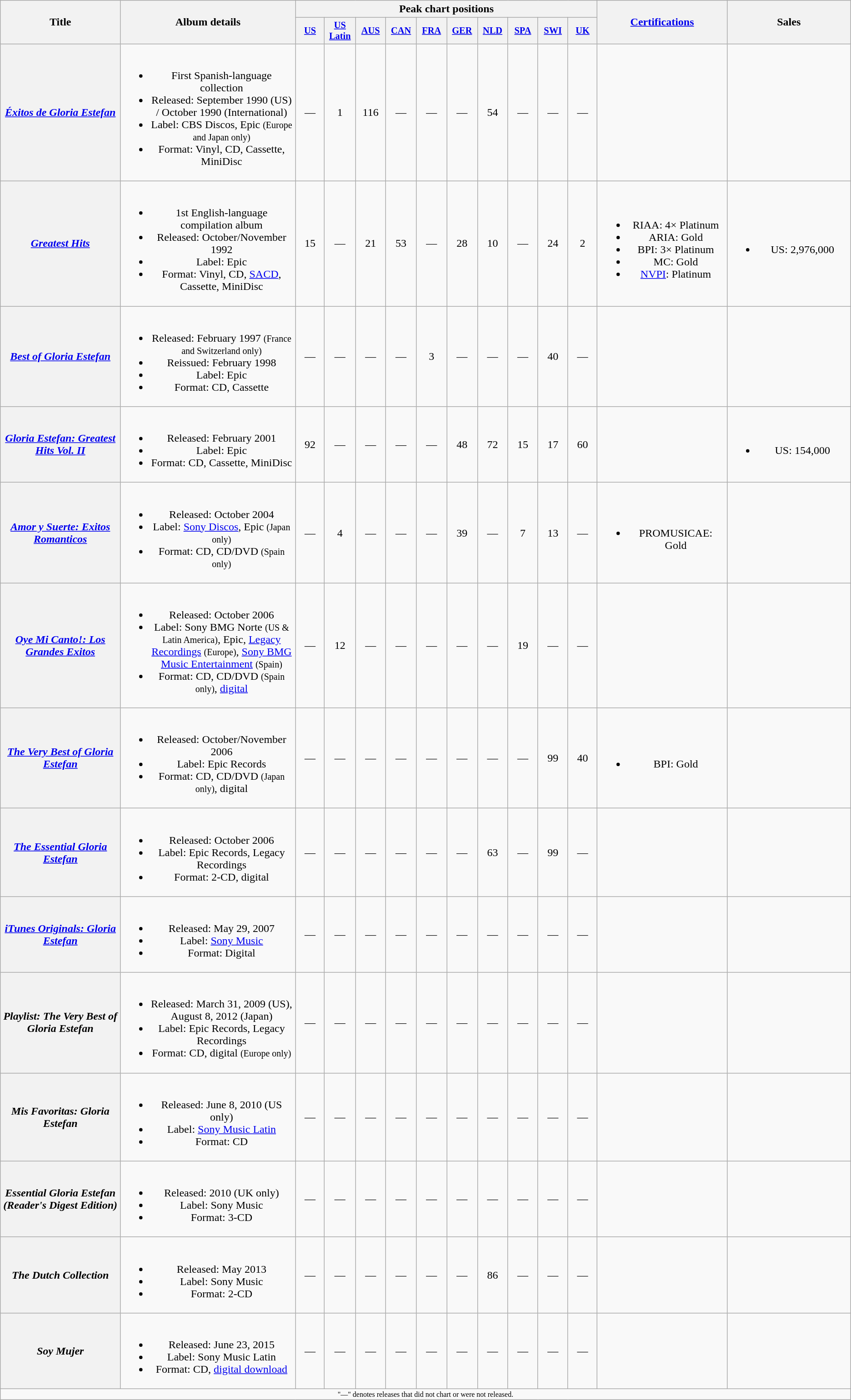<table class="wikitable plainrowheaders" style="text-align:center;" border="1">
<tr>
<th scope="col" rowspan="2" style="width:12em;">Title</th>
<th scope="col" rowspan="2" style="width:17em;">Album details</th>
<th scope="col" colspan="10">Peak chart positions</th>
<th scope="col" rowspan="2" style="width:12em;"><a href='#'>Certifications</a></th>
<th scope="col" rowspan="2" style="width:12em;">Sales</th>
</tr>
<tr>
<th style="width:3em;font-size:85%"><a href='#'>US</a><br></th>
<th style="width:3em;font-size:85%"><a href='#'>US Latin</a><br></th>
<th style="width:3em;font-size:85%"><a href='#'>AUS</a><br></th>
<th style="width:3em;font-size:85%"><a href='#'>CAN</a><br></th>
<th style="width:3em;font-size:85%"><a href='#'>FRA</a><br></th>
<th style="width:3em;font-size:85%"><a href='#'>GER</a><br></th>
<th style="width:3em;font-size:85%"><a href='#'>NLD</a><br></th>
<th style="width:3em;font-size:85%"><a href='#'>SPA</a><br></th>
<th style="width:3em;font-size:85%"><a href='#'>SWI</a><br></th>
<th style="width:3em;font-size:85%"><a href='#'>UK</a><br></th>
</tr>
<tr>
<th scope="row"><em><a href='#'>Éxitos de Gloria Estefan</a></em></th>
<td><br><ul><li>First Spanish-language collection</li><li>Released: September 1990 (US) / October 1990 (International)</li><li>Label: CBS Discos, Epic <small>(Europe and Japan only)</small></li><li>Format: Vinyl, CD, Cassette, MiniDisc</li></ul></td>
<td align="center">—</td>
<td align="center">1</td>
<td align="center">116</td>
<td align="center">—</td>
<td align="center">—</td>
<td align="center">—</td>
<td align="center">54</td>
<td align="center">—</td>
<td align="center">—</td>
<td align="center">—</td>
<td></td>
<td></td>
</tr>
<tr>
<th scope="row"><em><a href='#'>Greatest Hits</a></em></th>
<td><br><ul><li>1st English-language compilation album</li><li>Released: October/November 1992</li><li>Label: Epic</li><li>Format: Vinyl, CD, <a href='#'>SACD</a>, Cassette, MiniDisc</li></ul></td>
<td align="center">15</td>
<td align="center">—</td>
<td align="center">21</td>
<td align="center">53</td>
<td align="center">—</td>
<td align="center">28</td>
<td align="center">10</td>
<td align="center">—</td>
<td align="center">24</td>
<td align="center">2</td>
<td><br><ul><li>RIAA: 4× Platinum</li><li>ARIA: Gold</li><li>BPI: 3× Platinum</li><li>MC: Gold</li><li><a href='#'>NVPI</a>: Platinum</li></ul></td>
<td><br><ul><li>US: 2,976,000</li></ul></td>
</tr>
<tr>
<th scope="row"><em><a href='#'>Best of Gloria Estefan</a></em></th>
<td><br><ul><li>Released: February 1997 <small>(France and Switzerland only)</small></li><li>Reissued: February 1998</li><li>Label: Epic</li><li>Format: CD, Cassette</li></ul></td>
<td align="center">—</td>
<td align="center">—</td>
<td align="center">—</td>
<td align="center">—</td>
<td align="center">3</td>
<td align="center">—</td>
<td align="center">—</td>
<td align="center">—</td>
<td align="center">40</td>
<td align="center">—</td>
<td></td>
<td></td>
</tr>
<tr>
<th scope="row"><em><a href='#'>Gloria Estefan: Greatest Hits Vol. II</a></em></th>
<td><br><ul><li>Released: February 2001</li><li>Label: Epic</li><li>Format: CD, Cassette, MiniDisc</li></ul></td>
<td align="center">92</td>
<td align="center">—</td>
<td align="center">—</td>
<td align="center">—</td>
<td align="center">—</td>
<td align="center">48</td>
<td align="center">72</td>
<td align="center">15</td>
<td align="center">17</td>
<td align="center">60</td>
<td></td>
<td><br><ul><li>US: 154,000</li></ul></td>
</tr>
<tr>
<th scope="row"><em><a href='#'>Amor y Suerte: Exitos Romanticos</a></em></th>
<td><br><ul><li>Released: October 2004</li><li>Label: <a href='#'>Sony Discos</a>, Epic <small>(Japan only)</small></li><li>Format: CD, CD/DVD <small>(Spain only)</small></li></ul></td>
<td align="center">—</td>
<td align="center">4</td>
<td align="center">—</td>
<td align="center">—</td>
<td align="center">—</td>
<td align="center">39</td>
<td align="center">—</td>
<td align="center">7</td>
<td align="center">13</td>
<td align="center">—</td>
<td><br><ul><li>PROMUSICAE: Gold</li></ul></td>
<td></td>
</tr>
<tr>
<th scope="row"><em><a href='#'>Oye Mi Canto!: Los Grandes Exitos</a></em></th>
<td><br><ul><li>Released: October 2006</li><li>Label: Sony BMG Norte <small>(US & Latin America)</small>, Epic, <a href='#'>Legacy Recordings</a> <small>(Europe)</small>, <a href='#'>Sony BMG Music Entertainment</a> <small>(Spain)</small></li><li>Format: CD, CD/DVD <small>(Spain only)</small>, <a href='#'>digital</a></li></ul></td>
<td align="center">—</td>
<td align="center">12</td>
<td align="center">—</td>
<td align="center">—</td>
<td align="center">—</td>
<td align="center">—</td>
<td align="center">—</td>
<td align="center">19</td>
<td align="center">—</td>
<td align="center">—</td>
<td></td>
<td></td>
</tr>
<tr>
<th scope="row"><em><a href='#'>The Very Best of Gloria Estefan</a></em></th>
<td><br><ul><li>Released: October/November 2006</li><li>Label: Epic Records</li><li>Format: CD, CD/DVD <small>(Japan only)</small>, digital</li></ul></td>
<td align="center">—</td>
<td align="center">—</td>
<td align="center">—</td>
<td align="center">—</td>
<td align="center">—</td>
<td align="center">—</td>
<td align="center">—</td>
<td align="center">—</td>
<td align="center">99</td>
<td align="center">40</td>
<td><br><ul><li>BPI: Gold</li></ul></td>
<td></td>
</tr>
<tr>
<th scope="row"><em><a href='#'>The Essential Gloria Estefan</a></em></th>
<td><br><ul><li>Released: October 2006</li><li>Label: Epic Records, Legacy Recordings</li><li>Format: 2-CD, digital</li></ul></td>
<td align="center">—</td>
<td align="center">—</td>
<td align="center">—</td>
<td align="center">—</td>
<td align="center">—</td>
<td align="center">—</td>
<td align="center">63</td>
<td align="center">—</td>
<td align="center">99</td>
<td align="center">—</td>
<td></td>
<td></td>
</tr>
<tr>
<th scope="row"><em><a href='#'>iTunes Originals: Gloria Estefan</a></em></th>
<td><br><ul><li>Released: May 29, 2007</li><li>Label: <a href='#'>Sony Music</a></li><li>Format: Digital</li></ul></td>
<td align="center">—</td>
<td align="center">—</td>
<td align="center">—</td>
<td align="center">—</td>
<td align="center">—</td>
<td align="center">—</td>
<td align="center">—</td>
<td align="center">—</td>
<td align="center">—</td>
<td align="center">—</td>
<td></td>
<td></td>
</tr>
<tr>
<th scope="row"><em>Playlist: The Very Best of Gloria Estefan</em></th>
<td><br><ul><li>Released: March 31, 2009 (US), August 8, 2012 (Japan)</li><li>Label: Epic Records, Legacy Recordings</li><li>Format: CD, digital <small>(Europe only)</small></li></ul></td>
<td align="center">—</td>
<td align="center">—</td>
<td align="center">—</td>
<td align="center">—</td>
<td align="center">—</td>
<td align="center">—</td>
<td align="center">—</td>
<td align="center">—</td>
<td align="center">—</td>
<td align="center">—</td>
<td></td>
<td></td>
</tr>
<tr>
<th scope="row"><em>Mis Favoritas: Gloria Estefan</em></th>
<td><br><ul><li>Released: June 8, 2010 (US only)</li><li>Label: <a href='#'>Sony Music Latin</a></li><li>Format: CD</li></ul></td>
<td align="center">—</td>
<td align="center">—</td>
<td align="center">—</td>
<td align="center">—</td>
<td align="center">—</td>
<td align="center">—</td>
<td align="center">—</td>
<td align="center">—</td>
<td align="center">—</td>
<td align="center">—</td>
<td></td>
<td></td>
</tr>
<tr>
<th scope="row"><em>Essential Gloria Estefan (Reader's Digest Edition)</em></th>
<td><br><ul><li>Released: 2010 (UK only)</li><li>Label: Sony Music</li><li>Format: 3-CD</li></ul></td>
<td align="center">—</td>
<td align="center">—</td>
<td align="center">—</td>
<td align="center">—</td>
<td align="center">—</td>
<td align="center">—</td>
<td align="center">—</td>
<td align="center">—</td>
<td align="center">—</td>
<td align="center">—</td>
<td></td>
<td></td>
</tr>
<tr>
<th scope="row"><em>The Dutch Collection</em></th>
<td><br><ul><li>Released: May 2013</li><li>Label: Sony Music</li><li>Format: 2-CD</li></ul></td>
<td align="center">—</td>
<td align="center">—</td>
<td align="center">—</td>
<td align="center">—</td>
<td align="center">—</td>
<td align="center">—</td>
<td align="center">86</td>
<td align="center">—</td>
<td align="center">—</td>
<td align="center">—</td>
<td></td>
<td></td>
</tr>
<tr>
<th scope="row"><em>Soy Mujer</em></th>
<td><br><ul><li>Released: June 23, 2015</li><li>Label: Sony Music Latin</li><li>Format: CD, <a href='#'>digital download</a></li></ul></td>
<td align="center">—</td>
<td align="center">—</td>
<td align="center">—</td>
<td align="center">—</td>
<td align="center">—</td>
<td align="center">—</td>
<td align="center">—</td>
<td align="center">—</td>
<td align="center">—</td>
<td align="center">—</td>
<td></td>
<td></td>
</tr>
<tr>
<td colspan="25" style="font-size:8pt; text-align:center;">"—" denotes releases that did not chart or were not released.</td>
</tr>
</table>
